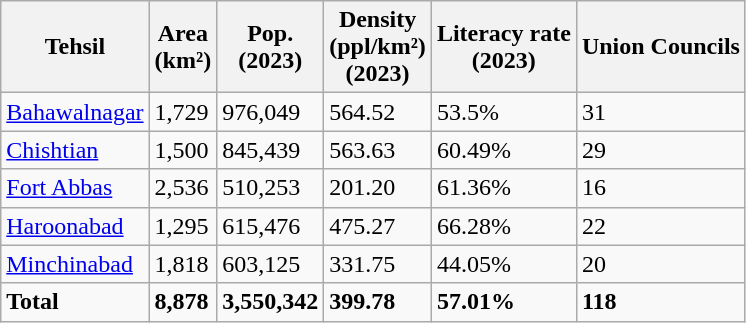<table class="wikitable sortable static-row-numbers static-row-header-hash">
<tr>
<th>Tehsil</th>
<th>Area<br>(km²)</th>
<th>Pop.<br>(2023)</th>
<th>Density<br>(ppl/km²)<br>(2023)</th>
<th>Literacy rate<br>(2023)</th>
<th>Union Councils</th>
</tr>
<tr>
<td><a href='#'>Bahawalnagar</a></td>
<td>1,729</td>
<td>976,049</td>
<td>564.52</td>
<td>53.5%</td>
<td>31</td>
</tr>
<tr>
<td><a href='#'>Chishtian</a></td>
<td>1,500</td>
<td>845,439</td>
<td>563.63</td>
<td>60.49%</td>
<td>29</td>
</tr>
<tr>
<td><a href='#'>Fort Abbas</a></td>
<td>2,536</td>
<td>510,253</td>
<td>201.20</td>
<td>61.36%</td>
<td>16</td>
</tr>
<tr>
<td><a href='#'>Haroonabad</a></td>
<td>1,295</td>
<td>615,476</td>
<td>475.27</td>
<td>66.28%</td>
<td>22</td>
</tr>
<tr>
<td><a href='#'>Minchinabad</a></td>
<td>1,818</td>
<td>603,125</td>
<td>331.75</td>
<td>44.05%</td>
<td>20</td>
</tr>
<tr>
<td><strong>Total</strong></td>
<td><strong>8,878</strong></td>
<td><strong>3,550,342</strong></td>
<td><strong>399.78</strong></td>
<td><strong>57.01%</strong></td>
<td><strong>118</strong></td>
</tr>
</table>
